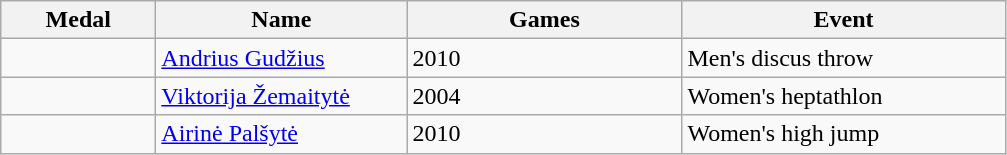<table class="wikitable sortable">
<tr>
<th style="width:6em">Medal</th>
<th style="width:10em">Name</th>
<th style="width:11em">Games</th>
<th style="width:13em">Event</th>
</tr>
<tr>
<td></td>
<td><a href='#'>Andrius Gudžius</a></td>
<td>2010</td>
<td>Men's discus throw</td>
</tr>
<tr>
<td></td>
<td><a href='#'>Viktorija Žemaitytė</a></td>
<td>2004</td>
<td>Women's heptathlon</td>
</tr>
<tr>
<td></td>
<td><a href='#'>Airinė Palšytė</a></td>
<td>2010</td>
<td>Women's high jump</td>
</tr>
</table>
